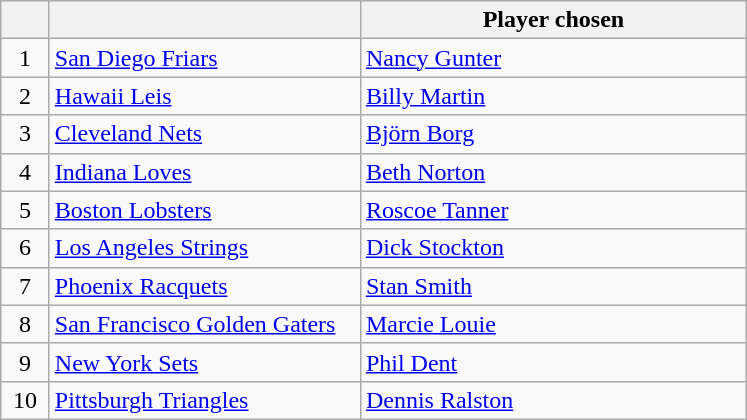<table class="wikitable" style="text-align:left">
<tr>
<th width="25px"></th>
<th width="200px"></th>
<th width="250px">Player chosen</th>
</tr>
<tr>
<td style="text-align:center">1</td>
<td><a href='#'>San Diego Friars</a></td>
<td> <a href='#'>Nancy Gunter</a></td>
</tr>
<tr>
<td style="text-align:center">2</td>
<td><a href='#'>Hawaii Leis</a></td>
<td> <a href='#'>Billy Martin</a></td>
</tr>
<tr>
<td style="text-align:center">3</td>
<td><a href='#'>Cleveland Nets</a></td>
<td> <a href='#'>Björn Borg</a></td>
</tr>
<tr>
<td style="text-align:center">4</td>
<td><a href='#'>Indiana Loves</a></td>
<td> <a href='#'>Beth Norton</a></td>
</tr>
<tr>
<td style="text-align:center">5</td>
<td><a href='#'>Boston Lobsters</a></td>
<td> <a href='#'>Roscoe Tanner</a></td>
</tr>
<tr>
<td style="text-align:center">6</td>
<td><a href='#'>Los Angeles Strings</a></td>
<td> <a href='#'>Dick Stockton</a></td>
</tr>
<tr>
<td style="text-align:center">7</td>
<td><a href='#'>Phoenix Racquets</a></td>
<td> <a href='#'>Stan Smith</a></td>
</tr>
<tr>
<td style="text-align:center">8</td>
<td><a href='#'>San Francisco Golden Gaters</a></td>
<td> <a href='#'>Marcie Louie</a></td>
</tr>
<tr>
<td style="text-align:center">9</td>
<td><a href='#'>New York Sets</a></td>
<td> <a href='#'>Phil Dent</a></td>
</tr>
<tr>
<td style="text-align:center">10</td>
<td><a href='#'>Pittsburgh Triangles</a></td>
<td> <a href='#'>Dennis Ralston</a></td>
</tr>
</table>
